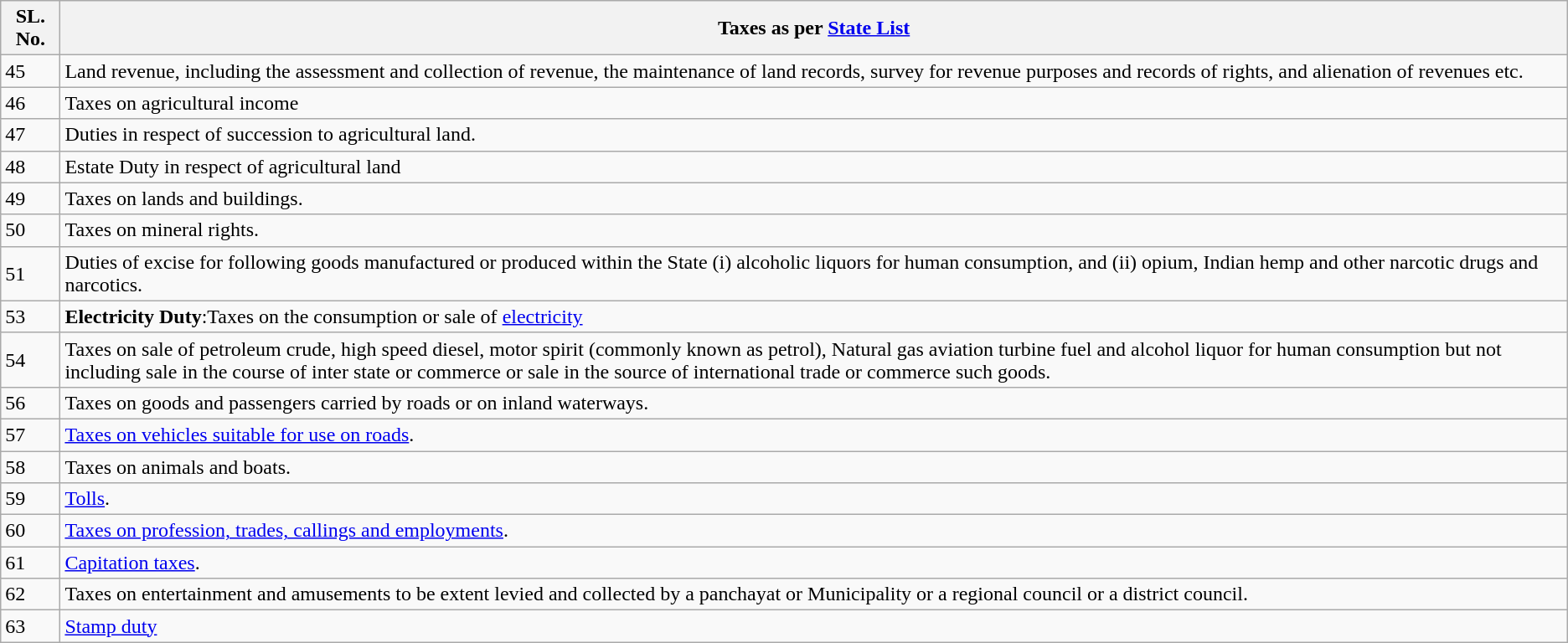<table class="wikitable">
<tr>
<th>SL. No.</th>
<th><strong>Taxes as per <a href='#'>State List</a></strong></th>
</tr>
<tr>
<td>45</td>
<td>Land revenue, including the assessment and collection of revenue, the maintenance of land records, survey for revenue purposes and records of rights, and alienation of revenues etc.</td>
</tr>
<tr>
<td>46</td>
<td>Taxes on agricultural income</td>
</tr>
<tr>
<td>47</td>
<td>Duties in respect of succession to agricultural land.</td>
</tr>
<tr>
<td>48</td>
<td>Estate Duty in respect of agricultural land</td>
</tr>
<tr>
<td>49</td>
<td>Taxes on lands and buildings.</td>
</tr>
<tr>
<td>50</td>
<td>Taxes on mineral rights.</td>
</tr>
<tr>
<td>51</td>
<td>Duties of excise for following goods manufactured or produced within the State (i) alcoholic liquors for human consumption, and (ii) opium, Indian hemp and other narcotic drugs and narcotics.</td>
</tr>
<tr>
<td>53</td>
<td><strong>Electricity Duty</strong>:Taxes on the consumption or sale of <a href='#'>electricity</a></td>
</tr>
<tr>
<td>54</td>
<td>Taxes on sale of petroleum crude, high speed diesel, motor spirit (commonly known as petrol), Natural gas aviation turbine fuel and alcohol liquor for human consumption but not including sale in the course of inter state or commerce or sale in the source of international trade or commerce such goods.</td>
</tr>
<tr>
<td>56</td>
<td>Taxes on goods and passengers carried by roads or on inland waterways.</td>
</tr>
<tr>
<td>57</td>
<td><a href='#'>Taxes on vehicles suitable for use on roads</a>.</td>
</tr>
<tr>
<td>58</td>
<td>Taxes on animals and boats.</td>
</tr>
<tr>
<td>59</td>
<td><a href='#'>Tolls</a>.</td>
</tr>
<tr>
<td>60</td>
<td><a href='#'>Taxes on profession, trades, callings and employments</a>.</td>
</tr>
<tr>
<td>61</td>
<td><a href='#'>Capitation taxes</a>.</td>
</tr>
<tr>
<td>62</td>
<td>Taxes on entertainment and amusements to be extent levied and collected by a panchayat or Municipality or a regional council or a district council.</td>
</tr>
<tr>
<td>63</td>
<td><a href='#'>Stamp duty</a></td>
</tr>
</table>
